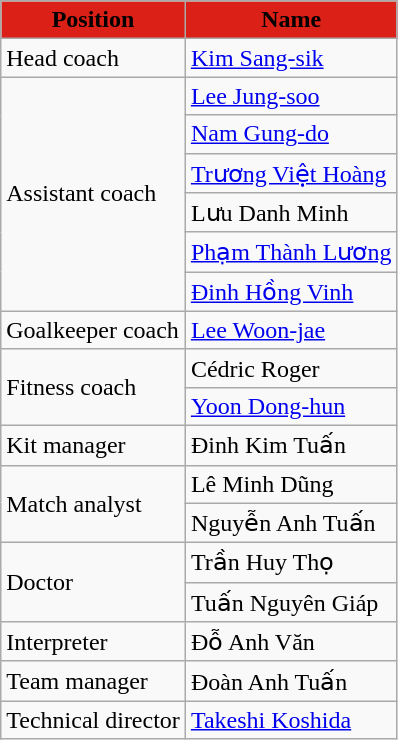<table class="wikitable" style="font-size:100%;">
<tr>
<th style="background-color:#DB2017;"><span>Position</span></th>
<th style="background-color:#DB2017;"><span>Name</span></th>
</tr>
<tr>
<td>Head coach</td>
<td> <a href='#'>Kim Sang-sik</a></td>
</tr>
<tr>
<td rowspan="6">Assistant coach</td>
<td> <a href='#'>Lee Jung-soo</a></td>
</tr>
<tr>
<td> <a href='#'>Nam Gung-do</a></td>
</tr>
<tr>
<td> <a href='#'>Trương Việt Hoàng</a></td>
</tr>
<tr>
<td> Lưu Danh Minh</td>
</tr>
<tr>
<td> <a href='#'>Phạm Thành Lương</a></td>
</tr>
<tr>
<td> <a href='#'>Đinh Hồng Vinh</a></td>
</tr>
<tr>
<td>Goalkeeper coach</td>
<td> <a href='#'>Lee Woon-jae</a></td>
</tr>
<tr>
<td rowspan="2">Fitness coach</td>
<td> Cédric Roger</td>
</tr>
<tr>
<td> <a href='#'>Yoon Dong-hun</a></td>
</tr>
<tr>
<td>Kit manager</td>
<td> Đinh Kim Tuấn</td>
</tr>
<tr>
<td rowspan="2">Match analyst</td>
<td> Lê Minh Dũng</td>
</tr>
<tr>
<td> Nguyễn Anh Tuấn</td>
</tr>
<tr>
<td rowspan="2">Doctor</td>
<td> Trần Huy Thọ</td>
</tr>
<tr>
<td> Tuấn Nguyên Giáp</td>
</tr>
<tr>
<td>Interpreter</td>
<td> Đỗ Anh Văn</td>
</tr>
<tr>
<td>Team manager</td>
<td> Đoàn Anh Tuấn</td>
</tr>
<tr>
<td>Technical director</td>
<td> <a href='#'>Takeshi Koshida</a></td>
</tr>
</table>
